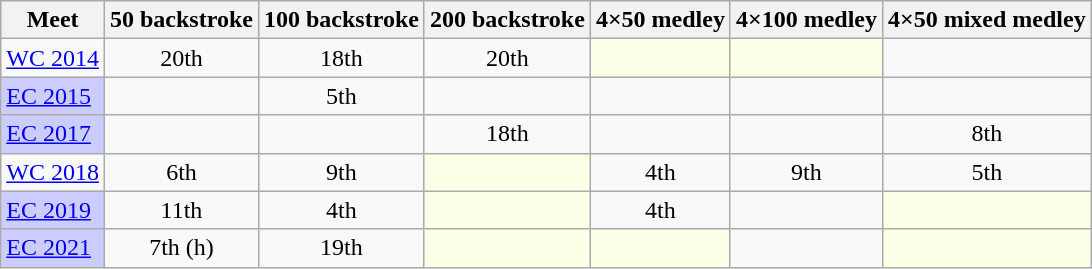<table class="sortable wikitable">
<tr>
<th>Meet</th>
<th class="unsortable">50 backstroke</th>
<th class="unsortable">100 backstroke</th>
<th class="unsortable">200 backstroke</th>
<th class="unsortable">4×50 medley</th>
<th class="unsortable">4×100 medley</th>
<th class="unsortable">4×50 mixed medley</th>
</tr>
<tr>
<td><a href='#'>WC 2014</a></td>
<td align="center">20th</td>
<td align="center">18th</td>
<td align="center">20th</td>
<td style="background:#fdffe7"></td>
<td style="background:#fdffe7"></td>
<td align="center"></td>
</tr>
<tr>
<td style="background:#ccccff"><a href='#'>EC 2015</a></td>
<td align="center"></td>
<td align="center">5th</td>
<td align="center"></td>
<td align="center"></td>
<td></td>
<td align="center"></td>
</tr>
<tr>
<td style="background:#ccccff"><a href='#'>EC 2017</a></td>
<td align="center"></td>
<td align="center"></td>
<td align="center">18th</td>
<td align="center"></td>
<td></td>
<td align="center">8th</td>
</tr>
<tr>
<td><a href='#'>WC 2018</a></td>
<td align="center">6th</td>
<td align="center">9th</td>
<td style="background:#fdffe7"></td>
<td align="center">4th</td>
<td align="center">9th</td>
<td align="center">5th</td>
</tr>
<tr>
<td style="background:#ccccff"><a href='#'>EC 2019</a></td>
<td align="center">11th</td>
<td align="center">4th</td>
<td style="background:#fdffe7"></td>
<td align="center">4th</td>
<td></td>
<td style="background:#fdffe7"></td>
</tr>
<tr>
<td style="background:#ccccff"><a href='#'>EC 2021</a></td>
<td align="center">7th (h)</td>
<td align="center">19th</td>
<td style="background:#fdffe7"></td>
<td style="background:#fdffe7"></td>
<td></td>
<td style="background:#fdffe7"></td>
</tr>
</table>
